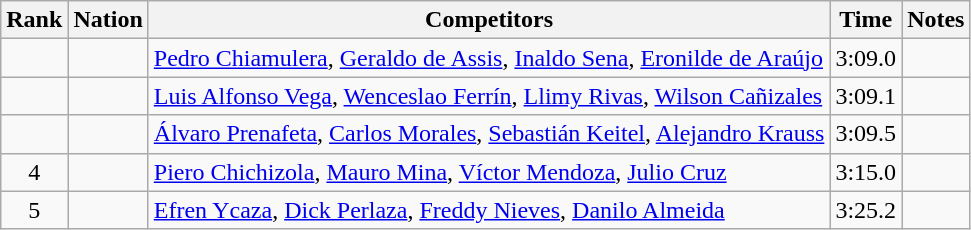<table class="wikitable sortable" style="text-align:center">
<tr>
<th>Rank</th>
<th>Nation</th>
<th>Competitors</th>
<th>Time</th>
<th>Notes</th>
</tr>
<tr>
<td></td>
<td align=left></td>
<td align=left><a href='#'>Pedro Chiamulera</a>, <a href='#'>Geraldo de Assis</a>, <a href='#'>Inaldo Sena</a>, <a href='#'>Eronilde de Araújo</a></td>
<td>3:09.0</td>
<td></td>
</tr>
<tr>
<td></td>
<td align=left></td>
<td align=left><a href='#'>Luis Alfonso Vega</a>, <a href='#'>Wenceslao Ferrín</a>, <a href='#'>Llimy Rivas</a>, <a href='#'>Wilson Cañizales</a></td>
<td>3:09.1</td>
<td></td>
</tr>
<tr>
<td></td>
<td align=left></td>
<td align=left><a href='#'>Álvaro Prenafeta</a>, <a href='#'>Carlos Morales</a>, <a href='#'>Sebastián Keitel</a>, <a href='#'>Alejandro Krauss</a></td>
<td>3:09.5</td>
<td></td>
</tr>
<tr>
<td>4</td>
<td align=left></td>
<td align=left><a href='#'>Piero Chichizola</a>, <a href='#'>Mauro Mina</a>, <a href='#'>Víctor Mendoza</a>, <a href='#'>Julio Cruz</a></td>
<td>3:15.0</td>
<td></td>
</tr>
<tr>
<td>5</td>
<td align=left></td>
<td align=left><a href='#'>Efren Ycaza</a>, <a href='#'>Dick Perlaza</a>, <a href='#'>Freddy Nieves</a>, <a href='#'>Danilo Almeida</a></td>
<td>3:25.2</td>
<td></td>
</tr>
</table>
